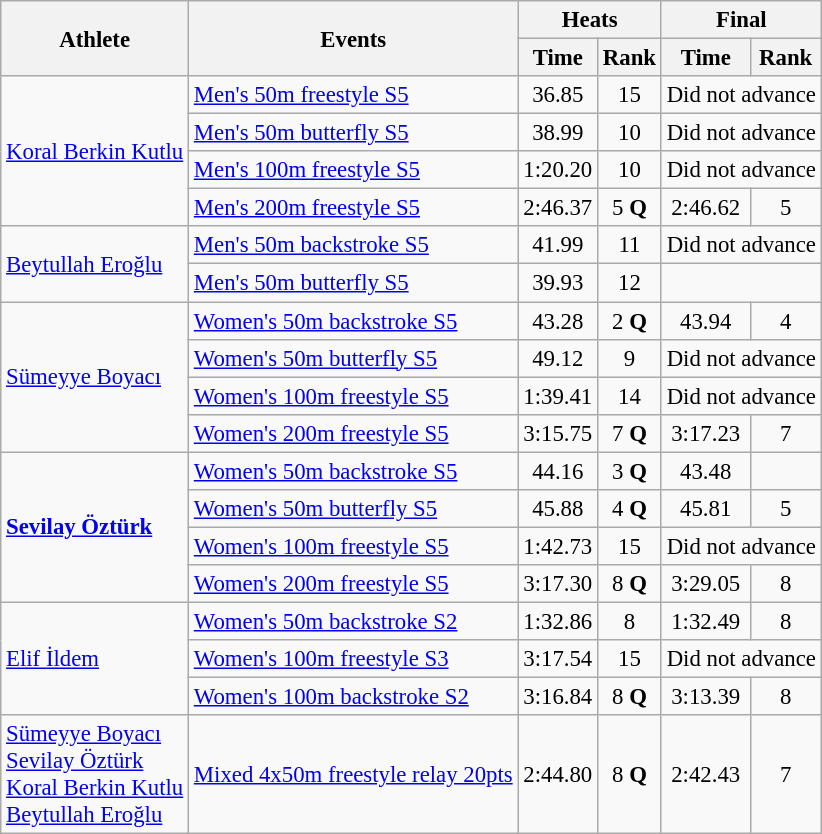<table class=wikitable style="font-size:95%">
<tr>
<th rowspan=2>Athlete</th>
<th rowspan=2>Events</th>
<th colspan=2>Heats</th>
<th colspan=2>Final</th>
</tr>
<tr>
<th>Time</th>
<th>Rank</th>
<th>Time</th>
<th>Rank</th>
</tr>
<tr align=center>
<td rowspan="4" align=left><a href='#'>Koral Berkin Kutlu</a></td>
<td align=left><a href='#'>Men's 50m freestyle S5</a></td>
<td>36.85</td>
<td>15</td>
<td colspan=2>Did not advance</td>
</tr>
<tr align=center>
<td align=left><a href='#'>Men's 50m butterfly S5</a></td>
<td>38.99</td>
<td>10</td>
<td colspan=2>Did not advance</td>
</tr>
<tr align=center>
<td align=left><a href='#'>Men's 100m freestyle S5</a></td>
<td>1:20.20</td>
<td>10</td>
<td colspan=2>Did not advance</td>
</tr>
<tr align=center>
<td align=left><a href='#'>Men's 200m freestyle S5</a></td>
<td>2:46.37</td>
<td>5 <strong>Q</strong></td>
<td>2:46.62</td>
<td>5</td>
</tr>
<tr align=center>
<td rowspan="2" align=left><a href='#'>Beytullah Eroğlu</a></td>
<td align=left><a href='#'>Men's 50m backstroke S5</a></td>
<td>41.99</td>
<td>11</td>
<td colspan=2>Did not advance</td>
</tr>
<tr align=center>
<td align=left><a href='#'>Men's 50m butterfly S5</a></td>
<td>39.93</td>
<td>12</td>
</tr>
<tr align=center>
<td rowspan="4" align=left><a href='#'>Sümeyye Boyacı</a></td>
<td align=left><a href='#'>Women's 50m backstroke S5</a></td>
<td>43.28</td>
<td>2 <strong>Q</strong></td>
<td>43.94</td>
<td>4</td>
</tr>
<tr align=center>
<td align=left><a href='#'>Women's 50m butterfly S5</a></td>
<td>49.12</td>
<td>9</td>
<td colspan=2>Did not advance</td>
</tr>
<tr align=center>
<td align=left><a href='#'>Women's 100m freestyle S5</a></td>
<td>1:39.41</td>
<td>14</td>
<td colspan=2>Did not advance</td>
</tr>
<tr align=center>
<td align=left><a href='#'>Women's 200m freestyle S5</a></td>
<td>3:15.75</td>
<td>7 <strong>Q</strong></td>
<td>3:17.23</td>
<td>7</td>
</tr>
<tr align=center>
<td rowspan="4" align=left><strong><a href='#'>Sevilay Öztürk</a></strong></td>
<td align=left><a href='#'>Women's 50m backstroke S5</a></td>
<td>44.16</td>
<td>3 <strong>Q</strong></td>
<td>43.48</td>
<td></td>
</tr>
<tr align=center>
<td align=left><a href='#'>Women's 50m butterfly S5</a></td>
<td>45.88</td>
<td>4 <strong>Q</strong></td>
<td>45.81</td>
<td>5</td>
</tr>
<tr align=center>
<td align=left><a href='#'>Women's 100m freestyle S5</a></td>
<td>1:42.73</td>
<td>15</td>
<td colspan=2>Did not advance</td>
</tr>
<tr align=center>
<td align=left><a href='#'>Women's 200m freestyle S5</a></td>
<td>3:17.30</td>
<td>8 <strong>Q</strong></td>
<td>3:29.05</td>
<td>8</td>
</tr>
<tr align=center>
<td rowspan="3" align=left><a href='#'>Elif İldem</a></td>
<td align=left><a href='#'>Women's 50m backstroke S2</a></td>
<td>1:32.86</td>
<td>8</td>
<td>1:32.49</td>
<td>8</td>
</tr>
<tr align=center>
<td align=left><a href='#'>Women's 100m freestyle S3</a></td>
<td>3:17.54</td>
<td>15</td>
<td colspan=2>Did not advance</td>
</tr>
<tr align=center>
<td align=left><a href='#'>Women's 100m backstroke S2</a></td>
<td>3:16.84</td>
<td>8 <strong>Q</strong></td>
<td>3:13.39</td>
<td>8</td>
</tr>
<tr align=center>
<td align=left><a href='#'>Sümeyye Boyacı</a><br><a href='#'>Sevilay Öztürk</a><br><a href='#'>Koral Berkin Kutlu</a><br><a href='#'>Beytullah Eroğlu</a></td>
<td align=left><a href='#'>Mixed 4x50m freestyle relay 20pts</a></td>
<td>2:44.80</td>
<td>8 <strong>Q</strong></td>
<td>2:42.43</td>
<td>7</td>
</tr>
</table>
